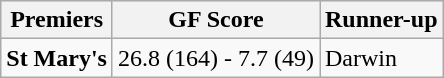<table class="wikitable" style="text-align:left;">
<tr style="background:#efefef;">
<th>Premiers</th>
<th>GF Score</th>
<th>Runner-up</th>
</tr>
<tr>
<td><strong>St Mary's</strong></td>
<td>26.8 (164) - 7.7 (49)</td>
<td>Darwin</td>
</tr>
</table>
